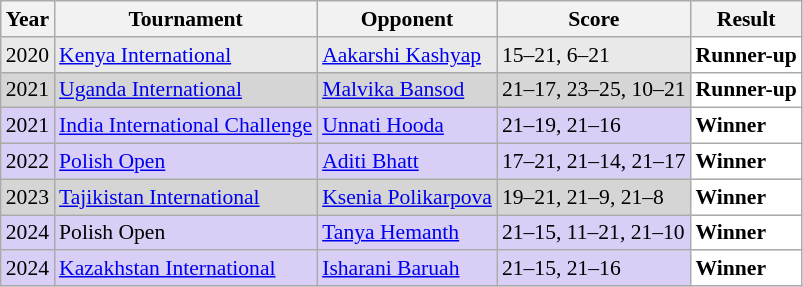<table class="sortable wikitable" style="font-size: 90%;">
<tr>
<th>Year</th>
<th>Tournament</th>
<th>Opponent</th>
<th>Score</th>
<th>Result</th>
</tr>
<tr style="background:#E9E9E9">
<td align="center">2020</td>
<td align="left"><a href='#'>Kenya International</a></td>
<td align="left"> <a href='#'>Aakarshi Kashyap</a></td>
<td align="left">15–21, 6–21</td>
<td style="text-align:left; background:white"> <strong>Runner-up</strong></td>
</tr>
<tr style="background:#D5D5D5">
<td align="center">2021</td>
<td align="left"><a href='#'>Uganda International</a></td>
<td align="left"> <a href='#'>Malvika Bansod</a></td>
<td align="left">21–17, 23–25, 10–21</td>
<td style="text-align:left; background:white"> <strong>Runner-up</strong></td>
</tr>
<tr style="background:#D8CEF6">
<td align="center">2021</td>
<td align="left"><a href='#'>India International Challenge</a></td>
<td align="left"> <a href='#'>Unnati Hooda</a></td>
<td align="left">21–19, 21–16</td>
<td style="text-align:left; background:white"> <strong>Winner</strong></td>
</tr>
<tr style="background:#D8CEF6">
<td align="center">2022</td>
<td align="left"><a href='#'>Polish Open</a></td>
<td align="left"> <a href='#'>Aditi Bhatt</a></td>
<td align="left">17–21, 21–14, 21–17</td>
<td style="text-align:left; background:white"> <strong>Winner</strong></td>
</tr>
<tr style="background:#D5D5D5">
<td align="center">2023</td>
<td align="left"><a href='#'>Tajikistan International</a></td>
<td align="left"> <a href='#'>Ksenia Polikarpova</a></td>
<td align="left">19–21, 21–9, 21–8</td>
<td style="text-align:left; background:white"> <strong>Winner</strong></td>
</tr>
<tr style="background:#D8CEF6">
<td align="center">2024</td>
<td align="left">Polish Open</td>
<td align="left"> <a href='#'>Tanya Hemanth</a></td>
<td align="left">21–15, 11–21, 21–10</td>
<td style="text-align:left; background:white"> <strong>Winner</strong></td>
</tr>
<tr style="background:#D8CEF6">
<td align="center">2024</td>
<td align="left"><a href='#'>Kazakhstan International</a></td>
<td align="left"> <a href='#'>Isharani Baruah</a></td>
<td align="left">21–15, 21–16</td>
<td style="text-align:left; background:white"> <strong>Winner</strong></td>
</tr>
</table>
